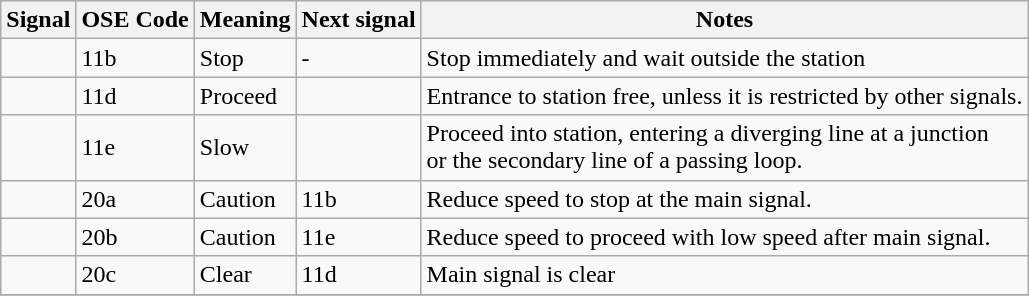<table class="wikitable">
<tr>
<th>Signal</th>
<th>OSE Code</th>
<th>Meaning</th>
<th>Next signal</th>
<th>Notes</th>
</tr>
<tr>
<td></td>
<td>11b</td>
<td>Stop</td>
<td>-</td>
<td>Stop immediately and wait outside the station</td>
</tr>
<tr>
<td></td>
<td>11d</td>
<td>Proceed</td>
<td></td>
<td>Entrance to station free, unless it is restricted by other signals.</td>
</tr>
<tr>
<td></td>
<td>11e</td>
<td>Slow</td>
<td></td>
<td>Proceed into station, entering a diverging line at a junction<br>or the secondary line of a passing loop.</td>
</tr>
<tr>
<td></td>
<td>20a</td>
<td>Caution</td>
<td>11b</td>
<td>Reduce speed to stop at the main signal.</td>
</tr>
<tr>
<td></td>
<td>20b</td>
<td>Caution</td>
<td>11e</td>
<td>Reduce speed to proceed with low speed after main signal.</td>
</tr>
<tr>
<td></td>
<td>20c</td>
<td>Clear</td>
<td>11d</td>
<td>Main signal is clear</td>
</tr>
<tr>
</tr>
</table>
